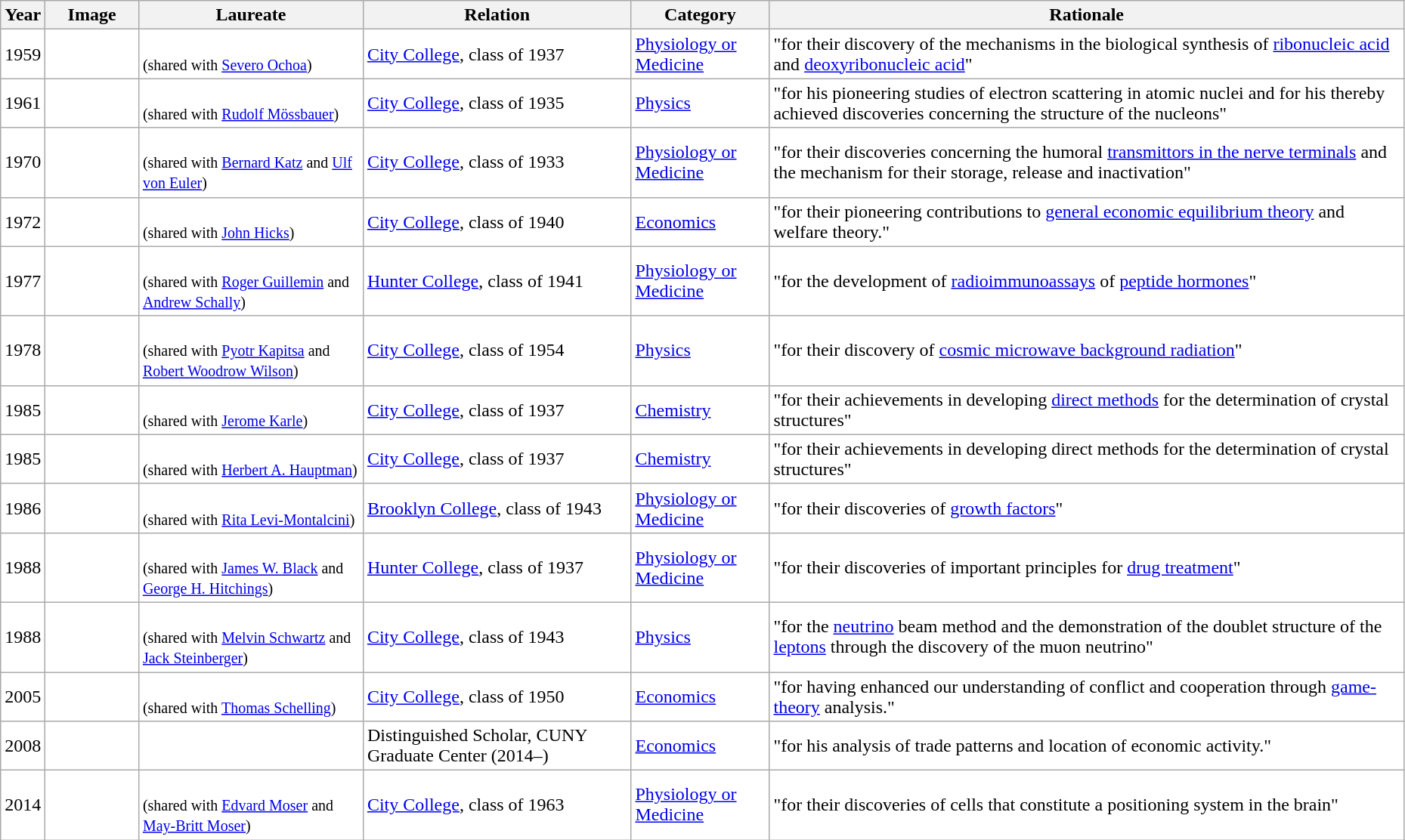<table class="wikitable sortable"  style="width:98%; background:#fff;">
<tr>
<th>Year</th>
<th class="unsortable" style="width:75px;">Image</th>
<th>Laureate</th>
<th>Relation</th>
<th>Category</th>
<th class="unsortable">Rationale</th>
</tr>
<tr>
<td style="text-align:center;">1959</td>
<td></td>
<td><br><small>(shared with <a href='#'>Severo Ochoa</a>)</small></td>
<td><a href='#'>City College</a>, class of 1937</td>
<td><a href='#'>Physiology or Medicine</a></td>
<td>"for their discovery of the mechanisms in the biological synthesis of <a href='#'>ribonucleic acid</a> and <a href='#'>deoxyribonucleic acid</a>"</td>
</tr>
<tr>
<td style="text-align:center;">1961</td>
<td></td>
<td><br><small>(shared with <a href='#'>Rudolf Mössbauer</a>)</small></td>
<td><a href='#'>City College</a>, class of 1935</td>
<td><a href='#'>Physics</a></td>
<td>"for his pioneering studies of electron scattering in atomic nuclei and for his thereby achieved discoveries concerning the structure of the nucleons"</td>
</tr>
<tr>
<td style="text-align:center;">1970</td>
<td></td>
<td><br><small>(shared with <a href='#'>Bernard Katz</a> and <a href='#'>Ulf von Euler</a>)</small></td>
<td><a href='#'>City College</a>, class of 1933</td>
<td><a href='#'>Physiology or Medicine</a></td>
<td>"for their discoveries concerning the humoral <a href='#'>transmittors in the nerve terminals</a> and the mechanism for their storage, release and inactivation"</td>
</tr>
<tr>
<td style="text-align:center;">1972</td>
<td></td>
<td><br><small>(shared with <a href='#'>John Hicks</a>)</small></td>
<td><a href='#'>City College</a>, class of 1940</td>
<td><a href='#'>Economics</a></td>
<td>"for their pioneering contributions to <a href='#'>general economic equilibrium theory</a> and welfare theory."</td>
</tr>
<tr>
<td style="text-align:center;">1977</td>
<td></td>
<td><br><small>(shared with <a href='#'>Roger Guillemin</a> and <a href='#'>Andrew Schally</a>)</small></td>
<td><a href='#'>Hunter College</a>, class of 1941</td>
<td><a href='#'>Physiology or Medicine</a></td>
<td>"for the development of <a href='#'>radioimmunoassays</a> of <a href='#'>peptide hormones</a>"</td>
</tr>
<tr>
<td style="text-align:center;">1978</td>
<td></td>
<td><br><small>(shared with <a href='#'>Pyotr Kapitsa</a> and <a href='#'>Robert Woodrow Wilson</a>)</small></td>
<td><a href='#'>City College</a>, class of 1954</td>
<td><a href='#'>Physics</a></td>
<td>"for their discovery of <a href='#'>cosmic microwave background radiation</a>"</td>
</tr>
<tr>
<td style="text-align:center;">1985</td>
<td></td>
<td><br><small>(shared with <a href='#'>Jerome Karle</a>)</small></td>
<td><a href='#'>City College</a>, class of 1937</td>
<td><a href='#'>Chemistry</a></td>
<td>"for their achievements in developing <a href='#'>direct methods</a> for the determination of crystal structures"</td>
</tr>
<tr>
<td style="text-align:center;">1985</td>
<td></td>
<td><br><small>(shared with <a href='#'>Herbert A. Hauptman</a>)</small></td>
<td><a href='#'>City College</a>, class of 1937</td>
<td><a href='#'>Chemistry</a></td>
<td>"for their achievements in developing direct methods for the determination of crystal structures"</td>
</tr>
<tr>
<td style="text-align:center;">1986</td>
<td></td>
<td><br><small>(shared with <a href='#'>Rita Levi-Montalcini</a>)</small></td>
<td><a href='#'>Brooklyn College</a>, class of 1943</td>
<td><a href='#'>Physiology or Medicine</a></td>
<td>"for their discoveries of <a href='#'>growth factors</a>"</td>
</tr>
<tr>
<td style="text-align:center;">1988</td>
<td></td>
<td><br><small>(shared with <a href='#'>James W. Black</a> and <a href='#'>George H. Hitchings</a>)</small></td>
<td><a href='#'>Hunter College</a>, class of 1937</td>
<td><a href='#'>Physiology or Medicine</a></td>
<td>"for their discoveries of important principles for <a href='#'>drug treatment</a>"</td>
</tr>
<tr>
<td style="text-align:center;">1988</td>
<td></td>
<td><br><small>(shared with <a href='#'>Melvin Schwartz</a> and <a href='#'>Jack Steinberger</a>)</small></td>
<td><a href='#'>City College</a>, class of 1943</td>
<td><a href='#'>Physics</a></td>
<td>"for the <a href='#'>neutrino</a> beam method and the demonstration of the doublet structure of the <a href='#'>leptons</a> through the discovery of the muon neutrino"</td>
</tr>
<tr>
<td style="text-align:center;">2005</td>
<td></td>
<td><br><small>(shared with <a href='#'>Thomas Schelling</a>)</small></td>
<td><a href='#'>City College</a>, class of 1950</td>
<td><a href='#'>Economics</a></td>
<td>"for having enhanced our understanding of conflict and cooperation through <a href='#'>game-theory</a> analysis."</td>
</tr>
<tr>
<td style="text-align:center;">2008</td>
<td></td>
<td></td>
<td>Distinguished Scholar, CUNY Graduate Center (2014–)</td>
<td><a href='#'>Economics</a></td>
<td>"for his analysis of trade patterns and location of economic activity."</td>
</tr>
<tr>
<td style="text-align:center;">2014</td>
<td></td>
<td><br><small>(shared with <a href='#'>Edvard Moser</a> and <a href='#'>May-Britt Moser</a>)</small></td>
<td><a href='#'>City College</a>, class of 1963</td>
<td><a href='#'>Physiology or Medicine</a></td>
<td>"for their discoveries of cells that constitute a positioning system in the brain"</td>
</tr>
</table>
